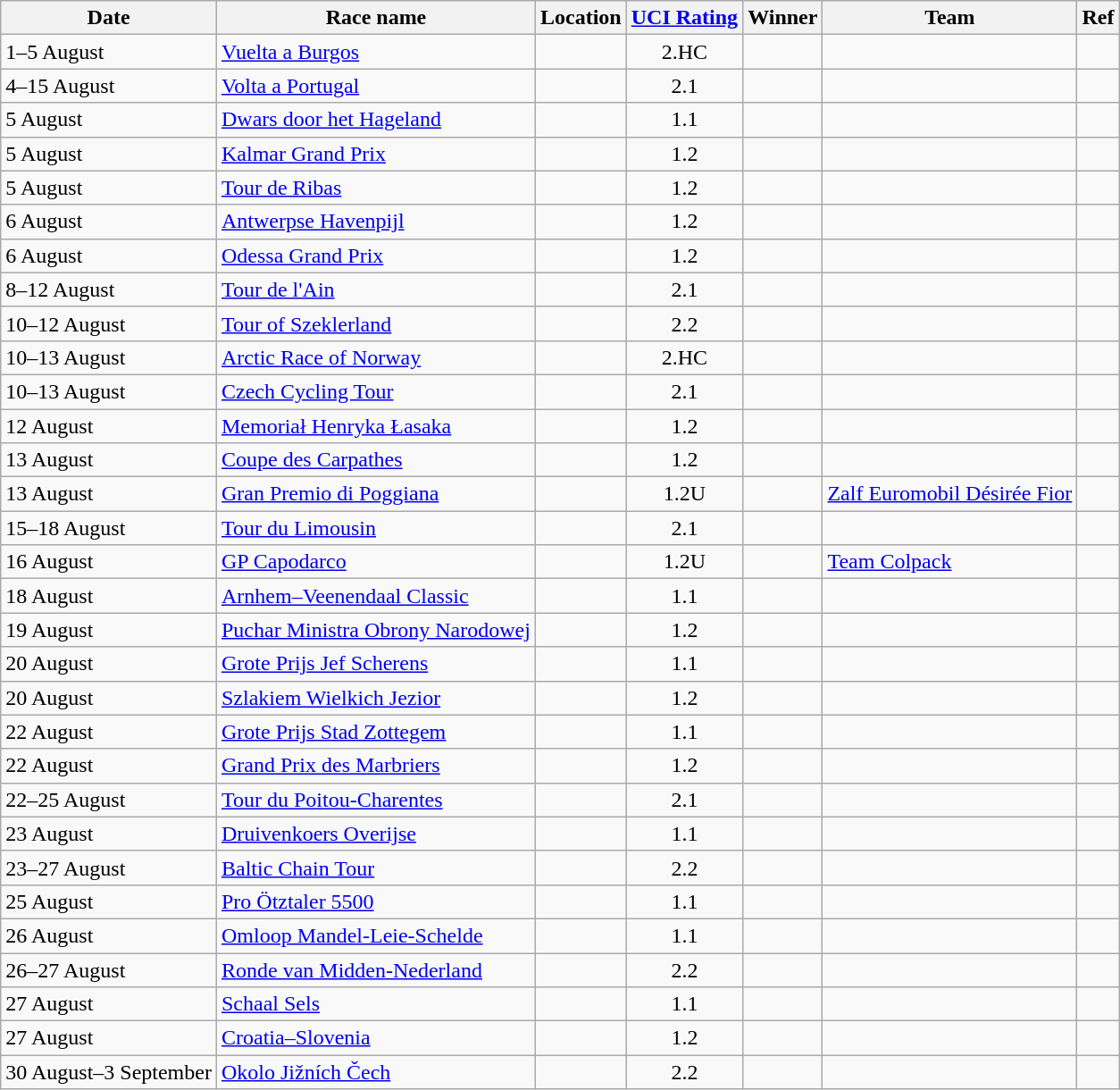<table class="wikitable sortable">
<tr>
<th>Date</th>
<th>Race name</th>
<th>Location</th>
<th><a href='#'>UCI Rating</a></th>
<th>Winner</th>
<th>Team</th>
<th>Ref</th>
</tr>
<tr>
<td>1–5 August</td>
<td><a href='#'>Vuelta a Burgos</a></td>
<td></td>
<td align=center>2.HC</td>
<td></td>
<td></td>
<td align=center></td>
</tr>
<tr>
<td>4–15 August</td>
<td><a href='#'>Volta a Portugal</a></td>
<td></td>
<td align=center>2.1</td>
<td></td>
<td></td>
<td align=center></td>
</tr>
<tr>
<td>5 August</td>
<td><a href='#'>Dwars door het Hageland</a></td>
<td></td>
<td align=center>1.1</td>
<td></td>
<td></td>
<td align=center></td>
</tr>
<tr>
<td>5 August</td>
<td><a href='#'>Kalmar Grand Prix</a></td>
<td></td>
<td align=center>1.2</td>
<td></td>
<td></td>
<td align=center></td>
</tr>
<tr>
<td>5 August</td>
<td><a href='#'>Tour de Ribas</a></td>
<td></td>
<td align=center>1.2</td>
<td></td>
<td></td>
<td align=center></td>
</tr>
<tr>
<td>6 August</td>
<td><a href='#'>Antwerpse Havenpijl</a></td>
<td></td>
<td align=center>1.2</td>
<td></td>
<td></td>
<td align=center></td>
</tr>
<tr>
<td>6 August</td>
<td><a href='#'>Odessa Grand Prix</a></td>
<td></td>
<td align=center>1.2</td>
<td></td>
<td></td>
<td align=center></td>
</tr>
<tr>
<td>8–12 August</td>
<td><a href='#'>Tour de l'Ain</a></td>
<td></td>
<td align=center>2.1</td>
<td></td>
<td></td>
<td align=center></td>
</tr>
<tr>
<td>10–12 August</td>
<td><a href='#'>Tour of Szeklerland</a></td>
<td></td>
<td align=center>2.2</td>
<td></td>
<td></td>
<td align=center></td>
</tr>
<tr>
<td>10–13 August</td>
<td><a href='#'>Arctic Race of Norway</a></td>
<td></td>
<td align=center>2.HC</td>
<td></td>
<td></td>
<td align=center></td>
</tr>
<tr>
<td>10–13 August</td>
<td><a href='#'>Czech Cycling Tour</a></td>
<td></td>
<td align=center>2.1</td>
<td></td>
<td></td>
<td align=center></td>
</tr>
<tr>
<td>12 August</td>
<td><a href='#'>Memoriał Henryka Łasaka</a></td>
<td></td>
<td align=center>1.2</td>
<td></td>
<td></td>
<td align=center></td>
</tr>
<tr>
<td>13 August</td>
<td><a href='#'>Coupe des Carpathes</a></td>
<td></td>
<td align=center>1.2</td>
<td></td>
<td></td>
<td align=center></td>
</tr>
<tr>
<td>13 August</td>
<td><a href='#'>Gran Premio di Poggiana</a></td>
<td></td>
<td align=center>1.2U</td>
<td></td>
<td><a href='#'>Zalf Euromobil Désirée Fior</a></td>
<td align=center></td>
</tr>
<tr>
<td>15–18 August</td>
<td><a href='#'>Tour du Limousin</a></td>
<td></td>
<td align=center>2.1</td>
<td></td>
<td></td>
<td align=center></td>
</tr>
<tr>
<td>16 August</td>
<td><a href='#'>GP Capodarco</a></td>
<td></td>
<td align=center>1.2U</td>
<td></td>
<td><a href='#'>Team Colpack</a></td>
<td align=center></td>
</tr>
<tr>
<td>18 August</td>
<td><a href='#'>Arnhem–Veenendaal Classic</a></td>
<td></td>
<td align=center>1.1</td>
<td></td>
<td></td>
<td align=center></td>
</tr>
<tr>
<td>19 August</td>
<td><a href='#'>Puchar Ministra Obrony Narodowej</a></td>
<td></td>
<td align=center>1.2</td>
<td></td>
<td></td>
<td align=center></td>
</tr>
<tr>
<td>20 August</td>
<td><a href='#'>Grote Prijs Jef Scherens</a></td>
<td></td>
<td align=center>1.1</td>
<td></td>
<td></td>
<td align=center></td>
</tr>
<tr>
<td>20 August</td>
<td><a href='#'>Szlakiem Wielkich Jezior</a></td>
<td></td>
<td align=center>1.2</td>
<td></td>
<td></td>
<td align=center></td>
</tr>
<tr>
<td>22 August</td>
<td><a href='#'>Grote Prijs Stad Zottegem</a></td>
<td></td>
<td align=center>1.1</td>
<td></td>
<td></td>
<td align=center></td>
</tr>
<tr>
<td>22 August</td>
<td><a href='#'>Grand Prix des Marbriers</a></td>
<td></td>
<td align=center>1.2</td>
<td></td>
<td></td>
<td align=center></td>
</tr>
<tr>
<td>22–25 August</td>
<td><a href='#'>Tour du Poitou-Charentes</a></td>
<td></td>
<td align=center>2.1</td>
<td></td>
<td></td>
<td align=center></td>
</tr>
<tr>
<td>23 August</td>
<td><a href='#'>Druivenkoers Overijse</a></td>
<td></td>
<td align=center>1.1</td>
<td></td>
<td></td>
<td align=center></td>
</tr>
<tr>
<td>23–27 August</td>
<td><a href='#'>Baltic Chain Tour</a></td>
<td></td>
<td align=center>2.2</td>
<td></td>
<td></td>
<td align=center></td>
</tr>
<tr>
<td>25 August</td>
<td><a href='#'>Pro Ötztaler 5500</a></td>
<td></td>
<td align=center>1.1</td>
<td></td>
<td></td>
<td align=center></td>
</tr>
<tr>
<td>26 August</td>
<td><a href='#'>Omloop Mandel-Leie-Schelde</a></td>
<td></td>
<td align=center>1.1</td>
<td></td>
<td></td>
<td align=center></td>
</tr>
<tr>
<td>26–27 August</td>
<td><a href='#'>Ronde van Midden-Nederland</a></td>
<td></td>
<td align=center>2.2</td>
<td></td>
<td></td>
<td align=center></td>
</tr>
<tr>
<td>27 August</td>
<td><a href='#'>Schaal Sels</a></td>
<td></td>
<td align=center>1.1</td>
<td></td>
<td></td>
<td align=center></td>
</tr>
<tr>
<td>27 August</td>
<td><a href='#'>Croatia–Slovenia</a></td>
<td></td>
<td align=center>1.2</td>
<td></td>
<td></td>
<td align=center></td>
</tr>
<tr>
<td>30 August–3 September</td>
<td><a href='#'>Okolo Jižních Čech</a></td>
<td></td>
<td align=center>2.2</td>
<td></td>
<td></td>
<td align=center></td>
</tr>
</table>
